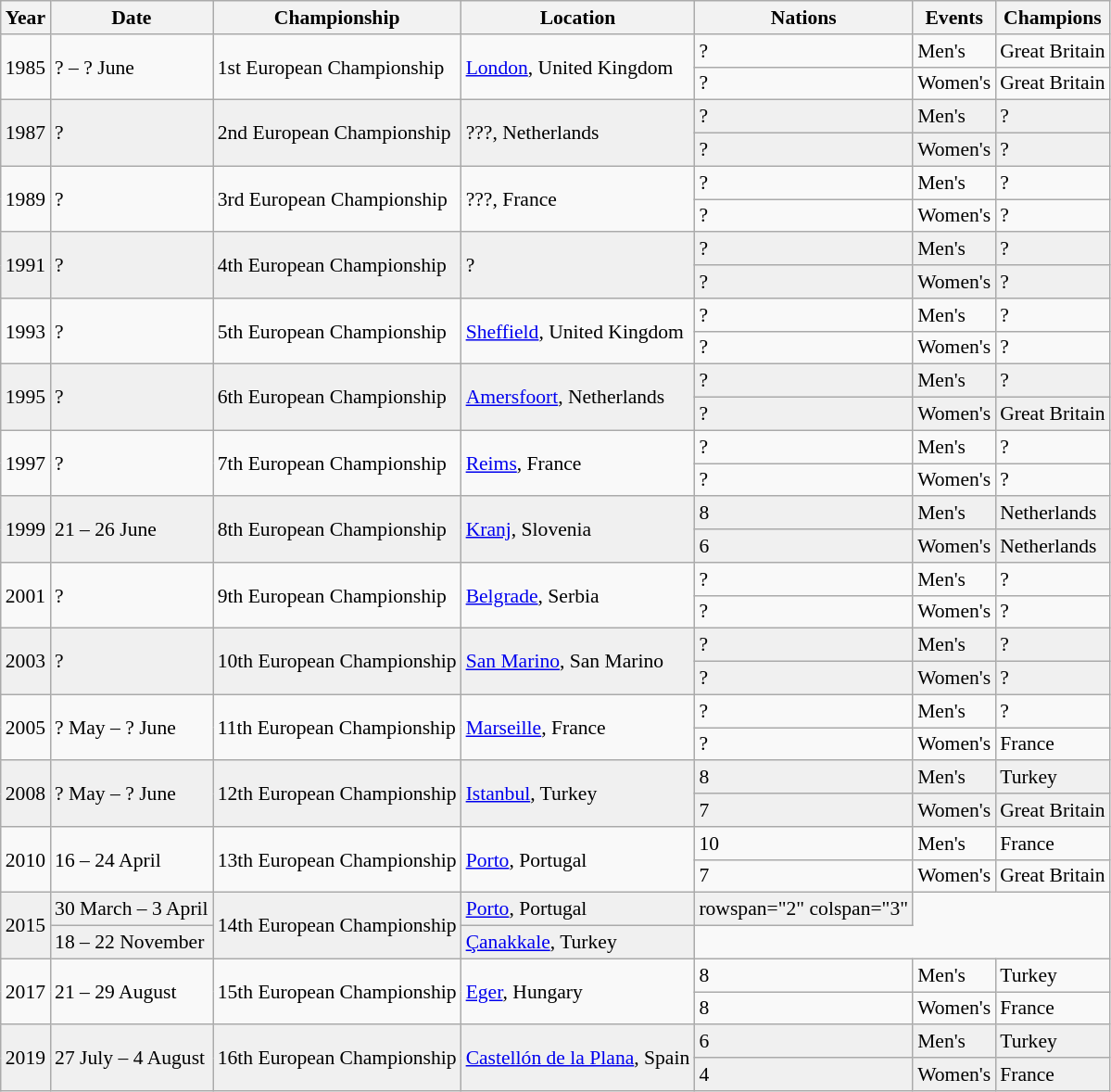<table class="wikitable" style="text-align:left; font-size:90%;">
<tr>
<th>Year</th>
<th>Date</th>
<th>Championship</th>
<th>Location</th>
<th>Nations</th>
<th>Events</th>
<th>Champions</th>
</tr>
<tr>
<td rowspan="2">1985</td>
<td rowspan="2">? – ? June</td>
<td rowspan="2">1st European Championship</td>
<td rowspan="2"> <a href='#'>London</a>, United Kingdom</td>
<td>?</td>
<td>Men's</td>
<td> Great Britain</td>
</tr>
<tr>
<td>?</td>
<td>Women's</td>
<td> Great Britain</td>
</tr>
<tr bgcolor="#f0f0f0">
<td rowspan="2">1987</td>
<td rowspan="2">?</td>
<td rowspan="2">2nd European Championship</td>
<td rowspan="2"> ???, Netherlands</td>
<td>?</td>
<td>Men's</td>
<td>?</td>
</tr>
<tr bgcolor="#f0f0f0">
<td>?</td>
<td>Women's</td>
<td>?</td>
</tr>
<tr>
<td rowspan="2">1989</td>
<td rowspan="2">?</td>
<td rowspan="2">3rd European Championship</td>
<td rowspan="2"> ???, France</td>
<td>?</td>
<td>Men's</td>
<td>?</td>
</tr>
<tr>
<td>?</td>
<td>Women's</td>
<td>?</td>
</tr>
<tr bgcolor="#f0f0f0">
<td rowspan="2">1991</td>
<td rowspan="2">?</td>
<td rowspan="2">4th European Championship</td>
<td rowspan="2">?</td>
<td>?</td>
<td>Men's</td>
<td>?</td>
</tr>
<tr bgcolor="#f0f0f0">
<td>?</td>
<td>Women's</td>
<td>?</td>
</tr>
<tr>
<td rowspan="2">1993</td>
<td rowspan="2">?</td>
<td rowspan="2">5th European Championship</td>
<td rowspan="2"> <a href='#'>Sheffield</a>, United Kingdom</td>
<td>?</td>
<td>Men's</td>
<td>?</td>
</tr>
<tr>
<td>?</td>
<td>Women's</td>
<td>?</td>
</tr>
<tr bgcolor="#f0f0f0">
<td rowspan="2">1995</td>
<td rowspan="2">?</td>
<td rowspan="2">6th European Championship</td>
<td rowspan="2"> <a href='#'>Amersfoort</a>, Netherlands</td>
<td>?</td>
<td>Men's</td>
<td>?</td>
</tr>
<tr bgcolor="#f0f0f0">
<td>?</td>
<td>Women's</td>
<td> Great Britain</td>
</tr>
<tr>
<td rowspan="2">1997</td>
<td rowspan="2">?</td>
<td rowspan="2">7th European Championship</td>
<td rowspan="2"> <a href='#'>Reims</a>, France</td>
<td>?</td>
<td>Men's</td>
<td>?</td>
</tr>
<tr>
<td>?</td>
<td>Women's</td>
<td>?</td>
</tr>
<tr bgcolor="#f0f0f0">
<td rowspan="2">1999</td>
<td rowspan="2">21 – 26 June</td>
<td rowspan="2">8th European Championship</td>
<td rowspan="2"> <a href='#'>Kranj</a>, Slovenia</td>
<td>8</td>
<td>Men's</td>
<td> Netherlands</td>
</tr>
<tr bgcolor="#f0f0f0">
<td>6</td>
<td>Women's</td>
<td> Netherlands</td>
</tr>
<tr>
<td rowspan="2">2001</td>
<td rowspan="2">?</td>
<td rowspan="2">9th European Championship</td>
<td rowspan="2"> <a href='#'>Belgrade</a>, Serbia</td>
<td>?</td>
<td>Men's</td>
<td>?</td>
</tr>
<tr>
<td>?</td>
<td>Women's</td>
<td>?</td>
</tr>
<tr bgcolor="#f0f0f0">
<td rowspan="2">2003</td>
<td rowspan="2">?</td>
<td rowspan="2">10th European Championship</td>
<td rowspan="2"> <a href='#'>San Marino</a>, San Marino</td>
<td>?</td>
<td>Men's</td>
<td>?</td>
</tr>
<tr bgcolor="#f0f0f0">
<td>?</td>
<td>Women's</td>
<td>?</td>
</tr>
<tr>
<td rowspan="2">2005</td>
<td rowspan="2">? May – ? June</td>
<td rowspan="2">11th European Championship</td>
<td rowspan="2"> <a href='#'>Marseille</a>, France</td>
<td>?</td>
<td>Men's</td>
<td>?</td>
</tr>
<tr>
<td>?</td>
<td>Women's</td>
<td> France</td>
</tr>
<tr bgcolor="#f0f0f0">
<td rowspan="2">2008</td>
<td rowspan="2">? May – ? June</td>
<td rowspan="2">12th European Championship</td>
<td rowspan="2"> <a href='#'>Istanbul</a>, Turkey</td>
<td>8</td>
<td>Men's</td>
<td> Turkey</td>
</tr>
<tr bgcolor="#f0f0f0">
<td>7</td>
<td>Women's</td>
<td> Great Britain</td>
</tr>
<tr>
<td rowspan="2">2010</td>
<td rowspan="2">16 – 24 April</td>
<td rowspan="2">13th European Championship</td>
<td rowspan="2"> <a href='#'>Porto</a>, Portugal</td>
<td>10</td>
<td>Men's</td>
<td> France</td>
</tr>
<tr>
<td>7</td>
<td>Women's</td>
<td> Great Britain</td>
</tr>
<tr bgcolor="#f0f0f0">
<td rowspan="2">2015</td>
<td>30 March – 3 April</td>
<td rowspan="2">14th European Championship</td>
<td> <a href='#'>Porto</a>, Portugal</td>
<td>rowspan="2" colspan="3" </td>
</tr>
<tr bgcolor="#f0f0f0">
<td>18 – 22 November</td>
<td> <a href='#'>Çanakkale</a>, Turkey</td>
</tr>
<tr>
<td rowspan="2">2017</td>
<td rowspan="2">21 – 29 August</td>
<td rowspan="2">15th European Championship</td>
<td rowspan="2"> <a href='#'>Eger</a>, Hungary</td>
<td>8</td>
<td>Men's</td>
<td> Turkey</td>
</tr>
<tr>
<td>8</td>
<td>Women's</td>
<td> France</td>
</tr>
<tr bgcolor="#f0f0f0">
<td rowspan="2">2019</td>
<td rowspan="2">27 July – 4 August</td>
<td rowspan="2">16th European Championship</td>
<td rowspan="2"> <a href='#'>Castellón de la Plana</a>, Spain</td>
<td>6</td>
<td>Men's</td>
<td> Turkey</td>
</tr>
<tr bgcolor="#f0f0f0">
<td>4</td>
<td>Women's</td>
<td> France</td>
</tr>
</table>
